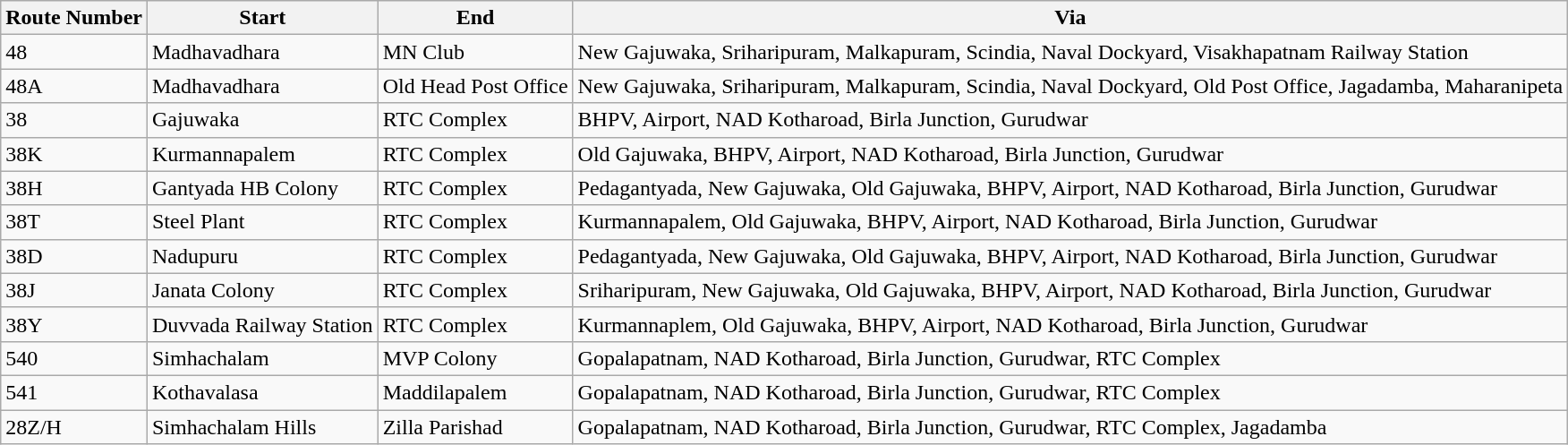<table class="sortable wikitable">
<tr>
<th>Route Number</th>
<th>Start</th>
<th>End</th>
<th>Via</th>
</tr>
<tr>
<td>48</td>
<td>Madhavadhara</td>
<td>MN Club</td>
<td>New Gajuwaka, Sriharipuram, Malkapuram, Scindia, Naval Dockyard, Visakhapatnam Railway Station</td>
</tr>
<tr>
<td>48A</td>
<td>Madhavadhara</td>
<td>Old Head Post Office</td>
<td>New Gajuwaka, Sriharipuram, Malkapuram, Scindia, Naval Dockyard, Old Post Office, Jagadamba, Maharanipeta</td>
</tr>
<tr>
<td>38</td>
<td>Gajuwaka</td>
<td>RTC Complex</td>
<td>BHPV, Airport, NAD Kotharoad, Birla Junction, Gurudwar</td>
</tr>
<tr>
<td>38K</td>
<td>Kurmannapalem</td>
<td>RTC Complex</td>
<td>Old Gajuwaka, BHPV, Airport, NAD Kotharoad, Birla Junction, Gurudwar</td>
</tr>
<tr>
<td>38H</td>
<td>Gantyada HB Colony</td>
<td>RTC Complex</td>
<td>Pedagantyada, New Gajuwaka, Old Gajuwaka, BHPV, Airport, NAD Kotharoad, Birla Junction, Gurudwar</td>
</tr>
<tr>
<td>38T</td>
<td>Steel Plant</td>
<td>RTC Complex</td>
<td>Kurmannapalem, Old Gajuwaka, BHPV, Airport, NAD Kotharoad, Birla Junction, Gurudwar</td>
</tr>
<tr>
<td>38D</td>
<td>Nadupuru</td>
<td>RTC Complex</td>
<td>Pedagantyada, New Gajuwaka, Old Gajuwaka, BHPV, Airport, NAD Kotharoad, Birla Junction, Gurudwar</td>
</tr>
<tr>
<td>38J</td>
<td>Janata Colony</td>
<td>RTC Complex</td>
<td>Sriharipuram, New Gajuwaka, Old Gajuwaka, BHPV, Airport, NAD Kotharoad, Birla Junction, Gurudwar</td>
</tr>
<tr>
<td>38Y</td>
<td>Duvvada Railway Station</td>
<td>RTC Complex</td>
<td>Kurmannaplem, Old Gajuwaka, BHPV, Airport, NAD Kotharoad, Birla Junction, Gurudwar</td>
</tr>
<tr>
<td>540</td>
<td>Simhachalam</td>
<td>MVP Colony</td>
<td>Gopalapatnam, NAD Kotharoad, Birla Junction, Gurudwar, RTC Complex</td>
</tr>
<tr>
<td>541</td>
<td>Kothavalasa</td>
<td>Maddilapalem</td>
<td>Gopalapatnam, NAD Kotharoad, Birla Junction, Gurudwar, RTC Complex</td>
</tr>
<tr>
<td>28Z/H</td>
<td>Simhachalam Hills</td>
<td>Zilla Parishad</td>
<td>Gopalapatnam, NAD Kotharoad, Birla Junction, Gurudwar, RTC Complex, Jagadamba</td>
</tr>
</table>
